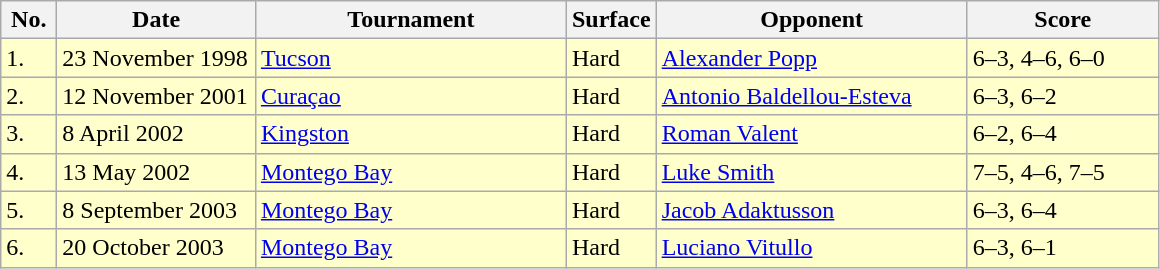<table class="sortable wikitable">
<tr>
<th width=30>No.</th>
<th width=125>Date</th>
<th width=200>Tournament</th>
<th width=50>Surface</th>
<th width=200>Opponent</th>
<th width=120>Score</th>
</tr>
<tr bgcolor="#ffffcc">
<td>1.</td>
<td>23 November 1998</td>
<td><a href='#'>Tucson</a></td>
<td>Hard</td>
<td> <a href='#'>Alexander Popp</a></td>
<td>6–3, 4–6, 6–0</td>
</tr>
<tr bgcolor="#ffffcc">
<td>2.</td>
<td>12 November 2001</td>
<td><a href='#'>Curaçao</a></td>
<td>Hard</td>
<td> <a href='#'>Antonio Baldellou-Esteva</a></td>
<td>6–3, 6–2</td>
</tr>
<tr bgcolor="#ffffcc">
<td>3.</td>
<td>8 April 2002</td>
<td><a href='#'>Kingston</a></td>
<td>Hard</td>
<td> <a href='#'>Roman Valent</a></td>
<td>6–2, 6–4</td>
</tr>
<tr bgcolor="#ffffcc">
<td>4.</td>
<td>13 May 2002</td>
<td><a href='#'>Montego Bay</a></td>
<td>Hard</td>
<td> <a href='#'>Luke Smith</a></td>
<td>7–5, 4–6, 7–5</td>
</tr>
<tr bgcolor="#ffffcc">
<td>5.</td>
<td>8 September 2003</td>
<td><a href='#'>Montego Bay</a></td>
<td>Hard</td>
<td> <a href='#'>Jacob Adaktusson</a></td>
<td>6–3, 6–4</td>
</tr>
<tr bgcolor="#ffffcc">
<td>6.</td>
<td>20 October 2003</td>
<td><a href='#'>Montego Bay</a></td>
<td>Hard</td>
<td> <a href='#'>Luciano Vitullo</a></td>
<td>6–3, 6–1</td>
</tr>
</table>
